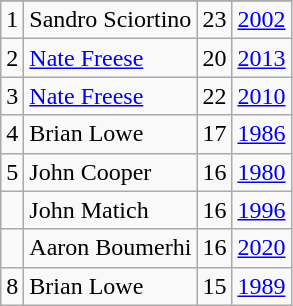<table class="wikitable">
<tr>
</tr>
<tr>
<td>1</td>
<td>Sandro Sciortino</td>
<td>23</td>
<td><a href='#'>2002</a></td>
</tr>
<tr>
<td>2</td>
<td><a href='#'>Nate Freese</a></td>
<td>20</td>
<td><a href='#'>2013</a></td>
</tr>
<tr>
<td>3</td>
<td><a href='#'>Nate Freese</a></td>
<td>22</td>
<td><a href='#'>2010</a></td>
</tr>
<tr>
<td>4</td>
<td>Brian Lowe</td>
<td>17</td>
<td><a href='#'>1986</a></td>
</tr>
<tr>
<td>5</td>
<td>John Cooper</td>
<td>16</td>
<td><a href='#'>1980</a></td>
</tr>
<tr>
<td></td>
<td>John Matich</td>
<td>16</td>
<td><a href='#'>1996</a></td>
</tr>
<tr>
<td></td>
<td>Aaron Boumerhi</td>
<td>16</td>
<td><a href='#'>2020</a></td>
</tr>
<tr>
<td>8</td>
<td>Brian Lowe</td>
<td>15</td>
<td><a href='#'>1989</a></td>
</tr>
</table>
